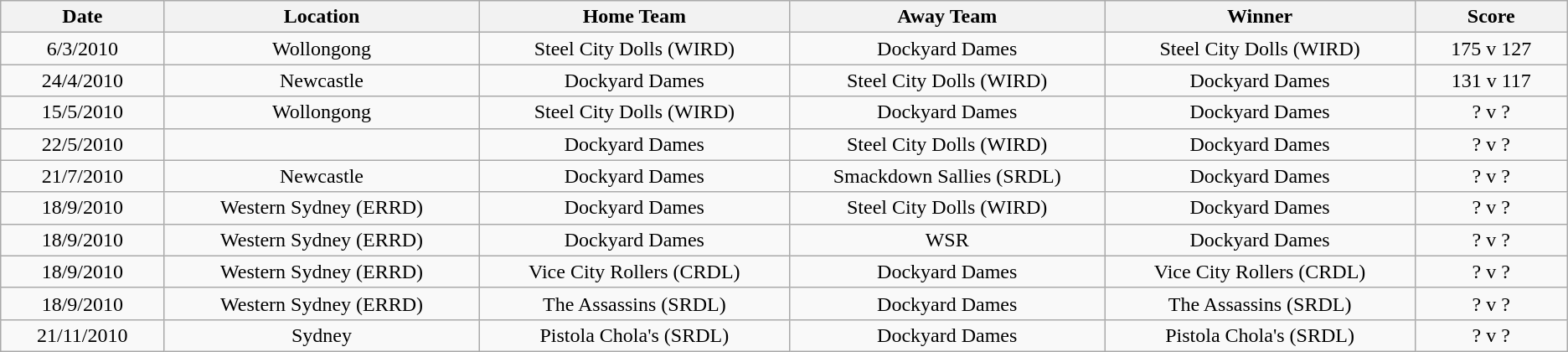<table class="wikitable" style="text-align: center;">
<tr>
<th width="140">Date</th>
<th width="300">Location</th>
<th width="300">Home Team</th>
<th width="300">Away Team</th>
<th width="300">Winner</th>
<th width="140">Score</th>
</tr>
<tr>
<td>6/3/2010</td>
<td>Wollongong</td>
<td>Steel City Dolls (WIRD)</td>
<td>Dockyard Dames</td>
<td>Steel City Dolls (WIRD)</td>
<td>175 v 127</td>
</tr>
<tr>
<td>24/4/2010</td>
<td>Newcastle</td>
<td>Dockyard Dames</td>
<td>Steel City Dolls (WIRD)</td>
<td>Dockyard Dames</td>
<td>131 v 117</td>
</tr>
<tr>
<td>15/5/2010</td>
<td>Wollongong</td>
<td>Steel City Dolls (WIRD)</td>
<td>Dockyard Dames</td>
<td>Dockyard Dames</td>
<td>? v ?</td>
</tr>
<tr>
<td>22/5/2010</td>
<td></td>
<td>Dockyard Dames</td>
<td>Steel City Dolls (WIRD)</td>
<td>Dockyard Dames</td>
<td>? v ?</td>
</tr>
<tr>
<td>21/7/2010</td>
<td>Newcastle</td>
<td>Dockyard Dames</td>
<td>Smackdown Sallies (SRDL)</td>
<td>Dockyard Dames</td>
<td>? v ?</td>
</tr>
<tr>
<td>18/9/2010</td>
<td>Western Sydney (ERRD)</td>
<td>Dockyard Dames</td>
<td>Steel City Dolls (WIRD)</td>
<td>Dockyard Dames</td>
<td>? v ?</td>
</tr>
<tr>
<td>18/9/2010</td>
<td>Western Sydney (ERRD)</td>
<td>Dockyard Dames</td>
<td>WSR</td>
<td>Dockyard Dames</td>
<td>? v ?</td>
</tr>
<tr>
<td>18/9/2010</td>
<td>Western Sydney (ERRD)</td>
<td>Vice City Rollers (CRDL)</td>
<td>Dockyard Dames</td>
<td>Vice City Rollers (CRDL)</td>
<td>? v ?</td>
</tr>
<tr>
<td>18/9/2010</td>
<td>Western Sydney (ERRD)</td>
<td>The Assassins (SRDL)</td>
<td>Dockyard Dames</td>
<td>The Assassins (SRDL)</td>
<td>? v ?</td>
</tr>
<tr>
<td>21/11/2010</td>
<td>Sydney</td>
<td>Pistola Chola's (SRDL)</td>
<td>Dockyard Dames</td>
<td>Pistola Chola's (SRDL)</td>
<td>? v ?</td>
</tr>
</table>
